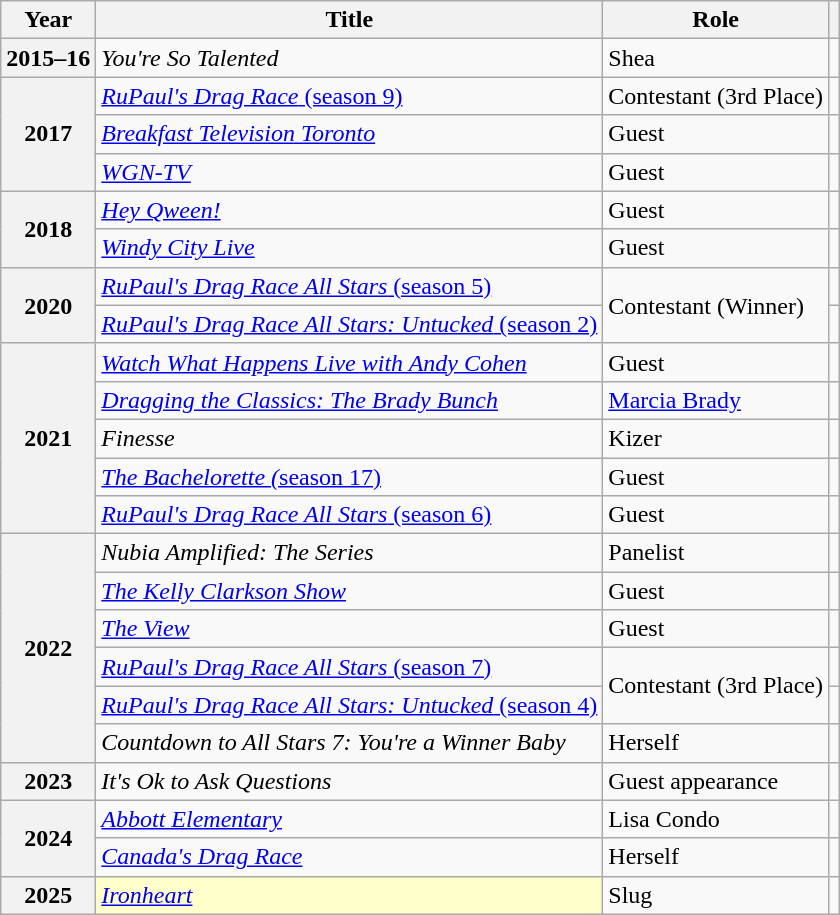<table class="wikitable plainrowheaders sortable">
<tr>
<th scope="col">Year</th>
<th scope="col">Title</th>
<th scope="col">Role</th>
<th style="text-align: center;" class="unsortable"></th>
</tr>
<tr>
<th scope="row">2015–16</th>
<td><em>You're So Talented</em></td>
<td>Shea</td>
<td style="text-align: center;"></td>
</tr>
<tr>
<th scope="row" rowspan="3">2017</th>
<td scope="row"><a href='#'><em>RuPaul's Drag Race</em> (season 9)</a></td>
<td>Contestant (3rd Place)</td>
<td style="text-align: center;"></td>
</tr>
<tr>
<td><em><a href='#'>Breakfast Television Toronto</a></em></td>
<td>Guest</td>
<td style="text-align: center;"></td>
</tr>
<tr>
<td><em><a href='#'>WGN-TV</a></em></td>
<td>Guest</td>
<td style="text-align: center;"></td>
</tr>
<tr>
<th scope="row" rowspan="2">2018</th>
<td><em><a href='#'>Hey Qween!</a></em></td>
<td>Guest</td>
<td style="text-align: center;"></td>
</tr>
<tr>
<td><em><a href='#'>Windy City Live</a></em></td>
<td>Guest</td>
<td style="text-align: center;"></td>
</tr>
<tr>
<th scope="row" rowspan="2">2020</th>
<td scope="row"><a href='#'><em>RuPaul's Drag Race All Stars</em> (season 5)</a></td>
<td rowspan="2">Contestant (Winner)</td>
<td style="text-align: center;"></td>
</tr>
<tr>
<td scope="row"><a href='#'><em>RuPaul's Drag Race All Stars: Untucked</em> (season 2)</a></td>
<td style="text-align: center;"></td>
</tr>
<tr>
<th scope="row" rowspan="5">2021</th>
<td scope="row"><em><a href='#'>Watch What Happens Live with Andy Cohen</a></em></td>
<td>Guest</td>
<td style="text-align: center;"></td>
</tr>
<tr>
<td scope="row"><em><a href='#'>Dragging the Classics: The Brady Bunch</a></em></td>
<td><a href='#'>Marcia Brady</a></td>
<td style="text-align: center;"></td>
</tr>
<tr>
<td scope="row"><em>Finesse</em></td>
<td>Kizer</td>
<td style="text-align: center;"></td>
</tr>
<tr>
<td scope="row"><a href='#'><em>The Bachelorette (</em>season 17)</a></td>
<td>Guest</td>
<td style="text-align: center;"></td>
</tr>
<tr>
<td scope="row"><a href='#'><em>RuPaul's Drag Race All Stars</em> (season 6)</a></td>
<td>Guest</td>
<td style="text-align: center;"></td>
</tr>
<tr>
<th scope="row" rowspan="6">2022</th>
<td scope="row"><em>Nubia Amplified: The Series</em></td>
<td>Panelist</td>
<td style="text-align: center;"></td>
</tr>
<tr>
<td scope="row"><em><a href='#'>The Kelly Clarkson Show</a></em></td>
<td>Guest</td>
<td style="text-align: center;"></td>
</tr>
<tr>
<td scope="row"><em><a href='#'>The View</a></em></td>
<td>Guest</td>
<td style="text-align: center;"></td>
</tr>
<tr>
<td scope="row"><a href='#'><em>RuPaul's Drag Race All Stars</em> (season 7)</a></td>
<td rowspan="2">Contestant (3rd Place)</td>
<td style="text-align: center;"></td>
</tr>
<tr>
<td scope="row"><a href='#'><em>RuPaul's Drag Race All Stars: Untucked</em> (season 4)</a></td>
<td style="text-align: center;"></td>
</tr>
<tr>
<td><em>Countdown to All Stars 7: You're a Winner Baby</em></td>
<td>Herself</td>
<td style="text-align: center;"></td>
</tr>
<tr>
<th scope="row" rowspan="1">2023</th>
<td><em>It's Ok to Ask Questions</em></td>
<td>Guest appearance</td>
<td style="text-align: center;"></td>
</tr>
<tr>
<th scope="row" rowspan="2">2024</th>
<td><em><a href='#'>Abbott Elementary</a></em></td>
<td>Lisa Condo</td>
<td style="text-align: center;"></td>
</tr>
<tr>
<td><em><a href='#'>Canada's Drag Race</a></em></td>
<td>Herself</td>
<td style="text-align: center;"></td>
</tr>
<tr>
<th scope="row" rowspan="1">2025</th>
<td style="background:#FFFFCC;"><em><a href='#'>Ironheart</a></em> </td>
<td>Slug</td>
<td style="text-align: center;"></td>
</tr>
</table>
